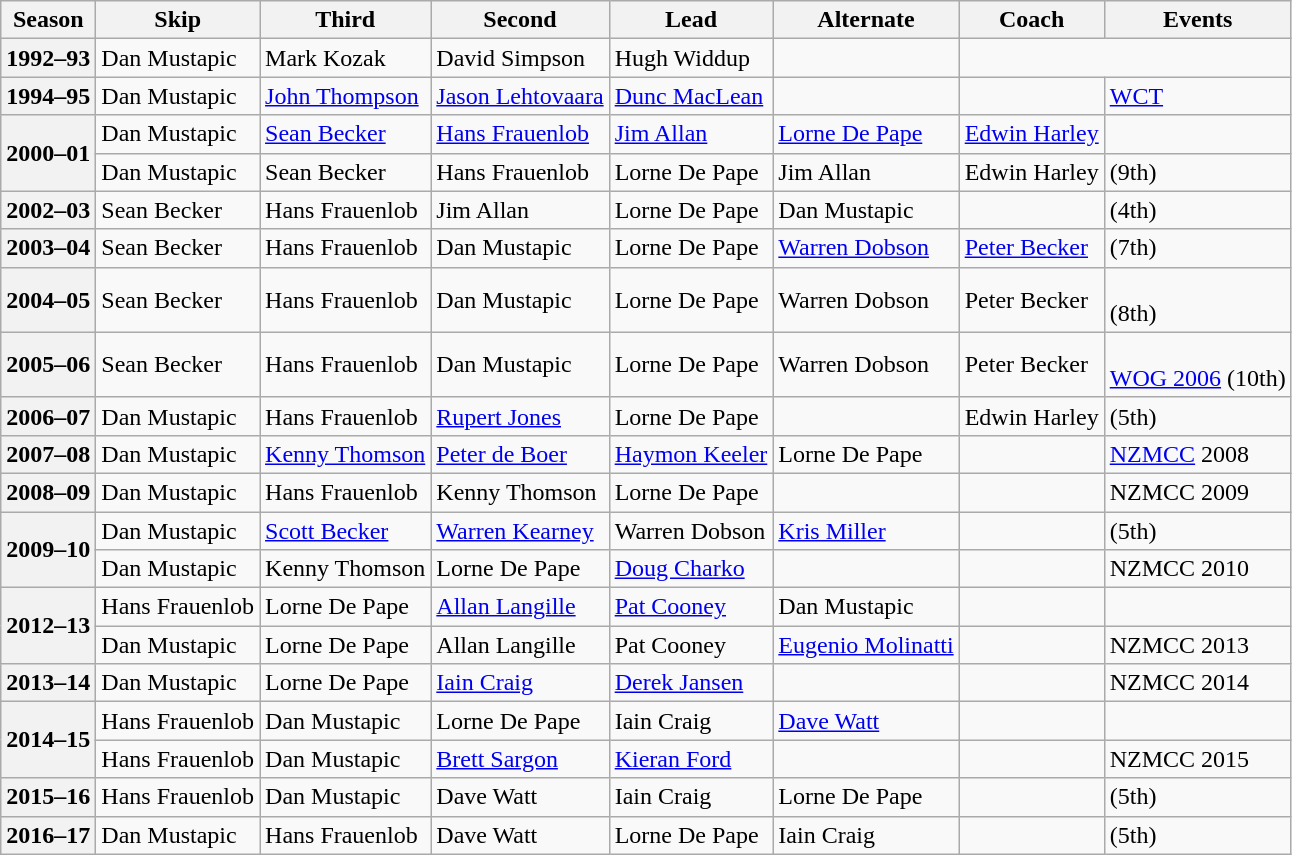<table class="wikitable">
<tr>
<th scope="col">Season</th>
<th scope="col">Skip</th>
<th scope="col">Third</th>
<th scope="col">Second</th>
<th scope="col">Lead</th>
<th scope="col">Alternate</th>
<th scope="col">Coach</th>
<th scope="col">Events</th>
</tr>
<tr>
<th scope="row">1992–93</th>
<td>Dan Mustapic</td>
<td>Mark Kozak</td>
<td>David Simpson</td>
<td>Hugh Widdup</td>
<td></td>
</tr>
<tr>
<th scope="row">1994–95</th>
<td>Dan Mustapic</td>
<td><a href='#'>John Thompson</a></td>
<td><a href='#'>Jason Lehtovaara</a></td>
<td><a href='#'>Dunc MacLean</a></td>
<td></td>
<td></td>
<td><a href='#'>WCT</a></td>
</tr>
<tr>
<th scope="row" rowspan=2>2000–01</th>
<td>Dan Mustapic</td>
<td><a href='#'>Sean Becker</a></td>
<td><a href='#'>Hans Frauenlob</a></td>
<td><a href='#'>Jim Allan</a></td>
<td><a href='#'>Lorne De Pape</a></td>
<td><a href='#'>Edwin Harley</a></td>
<td> </td>
</tr>
<tr>
<td>Dan Mustapic</td>
<td>Sean Becker</td>
<td>Hans Frauenlob</td>
<td>Lorne De Pape</td>
<td>Jim Allan</td>
<td>Edwin Harley</td>
<td> (9th)</td>
</tr>
<tr>
<th scope="row">2002–03</th>
<td>Sean Becker</td>
<td>Hans Frauenlob</td>
<td>Jim Allan</td>
<td>Lorne De Pape</td>
<td>Dan Mustapic</td>
<td></td>
<td> (4th)</td>
</tr>
<tr>
<th scope="row">2003–04</th>
<td>Sean Becker</td>
<td>Hans Frauenlob</td>
<td>Dan Mustapic</td>
<td>Lorne De Pape</td>
<td><a href='#'>Warren Dobson</a></td>
<td><a href='#'>Peter Becker</a></td>
<td> (7th)</td>
</tr>
<tr>
<th scope="row">2004–05</th>
<td>Sean Becker</td>
<td>Hans Frauenlob</td>
<td>Dan Mustapic</td>
<td>Lorne De Pape</td>
<td>Warren Dobson</td>
<td>Peter Becker</td>
<td> <br> (8th)</td>
</tr>
<tr>
<th scope="row">2005–06</th>
<td>Sean Becker</td>
<td>Hans Frauenlob</td>
<td>Dan Mustapic</td>
<td>Lorne De Pape</td>
<td>Warren Dobson</td>
<td>Peter Becker</td>
<td> <br><a href='#'>WOG 2006</a> (10th)</td>
</tr>
<tr>
<th scope="row">2006–07</th>
<td>Dan Mustapic</td>
<td>Hans Frauenlob</td>
<td><a href='#'>Rupert Jones</a></td>
<td>Lorne De Pape</td>
<td></td>
<td>Edwin Harley</td>
<td> (5th)</td>
</tr>
<tr>
<th scope="row">2007–08</th>
<td>Dan Mustapic</td>
<td><a href='#'>Kenny Thomson</a></td>
<td><a href='#'>Peter de Boer</a></td>
<td><a href='#'>Haymon Keeler</a></td>
<td>Lorne De Pape</td>
<td></td>
<td><a href='#'>NZMCC</a> 2008 </td>
</tr>
<tr>
<th scope="row">2008–09</th>
<td>Dan Mustapic</td>
<td>Hans Frauenlob</td>
<td>Kenny Thomson</td>
<td>Lorne De Pape</td>
<td></td>
<td></td>
<td>NZMCC 2009 </td>
</tr>
<tr>
<th scope="row" rowspan=2>2009–10</th>
<td>Dan Mustapic</td>
<td><a href='#'>Scott Becker</a></td>
<td><a href='#'>Warren Kearney</a></td>
<td>Warren Dobson</td>
<td><a href='#'>Kris Miller</a></td>
<td></td>
<td> (5th)</td>
</tr>
<tr>
<td>Dan Mustapic</td>
<td>Kenny Thomson</td>
<td>Lorne De Pape</td>
<td><a href='#'>Doug Charko</a></td>
<td></td>
<td></td>
<td>NZMCC 2010 </td>
</tr>
<tr>
<th scope="row" rowspan=2>2012–13</th>
<td>Hans Frauenlob</td>
<td>Lorne De Pape</td>
<td><a href='#'>Allan Langille</a></td>
<td><a href='#'>Pat Cooney</a></td>
<td>Dan Mustapic</td>
<td></td>
<td> </td>
</tr>
<tr>
<td>Dan Mustapic</td>
<td>Lorne De Pape</td>
<td>Allan Langille</td>
<td>Pat Cooney</td>
<td><a href='#'>Eugenio Molinatti</a></td>
<td></td>
<td>NZMCC 2013 </td>
</tr>
<tr>
<th scope="row">2013–14</th>
<td>Dan Mustapic</td>
<td>Lorne De Pape</td>
<td><a href='#'>Iain Craig</a></td>
<td><a href='#'>Derek Jansen</a></td>
<td></td>
<td></td>
<td>NZMCC 2014 </td>
</tr>
<tr>
<th scope="row" rowspan=2>2014–15</th>
<td>Hans Frauenlob</td>
<td>Dan Mustapic</td>
<td>Lorne De Pape</td>
<td>Iain Craig</td>
<td><a href='#'>Dave Watt</a></td>
<td></td>
<td> </td>
</tr>
<tr>
<td>Hans Frauenlob</td>
<td>Dan Mustapic</td>
<td><a href='#'>Brett Sargon</a></td>
<td><a href='#'>Kieran Ford</a></td>
<td></td>
<td></td>
<td>NZMCC 2015 </td>
</tr>
<tr>
<th scope="row">2015–16</th>
<td>Hans Frauenlob</td>
<td>Dan Mustapic</td>
<td>Dave Watt</td>
<td>Iain Craig</td>
<td>Lorne De Pape</td>
<td></td>
<td> (5th)</td>
</tr>
<tr>
<th scope="row">2016–17</th>
<td>Dan Mustapic</td>
<td>Hans Frauenlob</td>
<td>Dave Watt</td>
<td>Lorne De Pape</td>
<td>Iain Craig</td>
<td></td>
<td> (5th)</td>
</tr>
</table>
